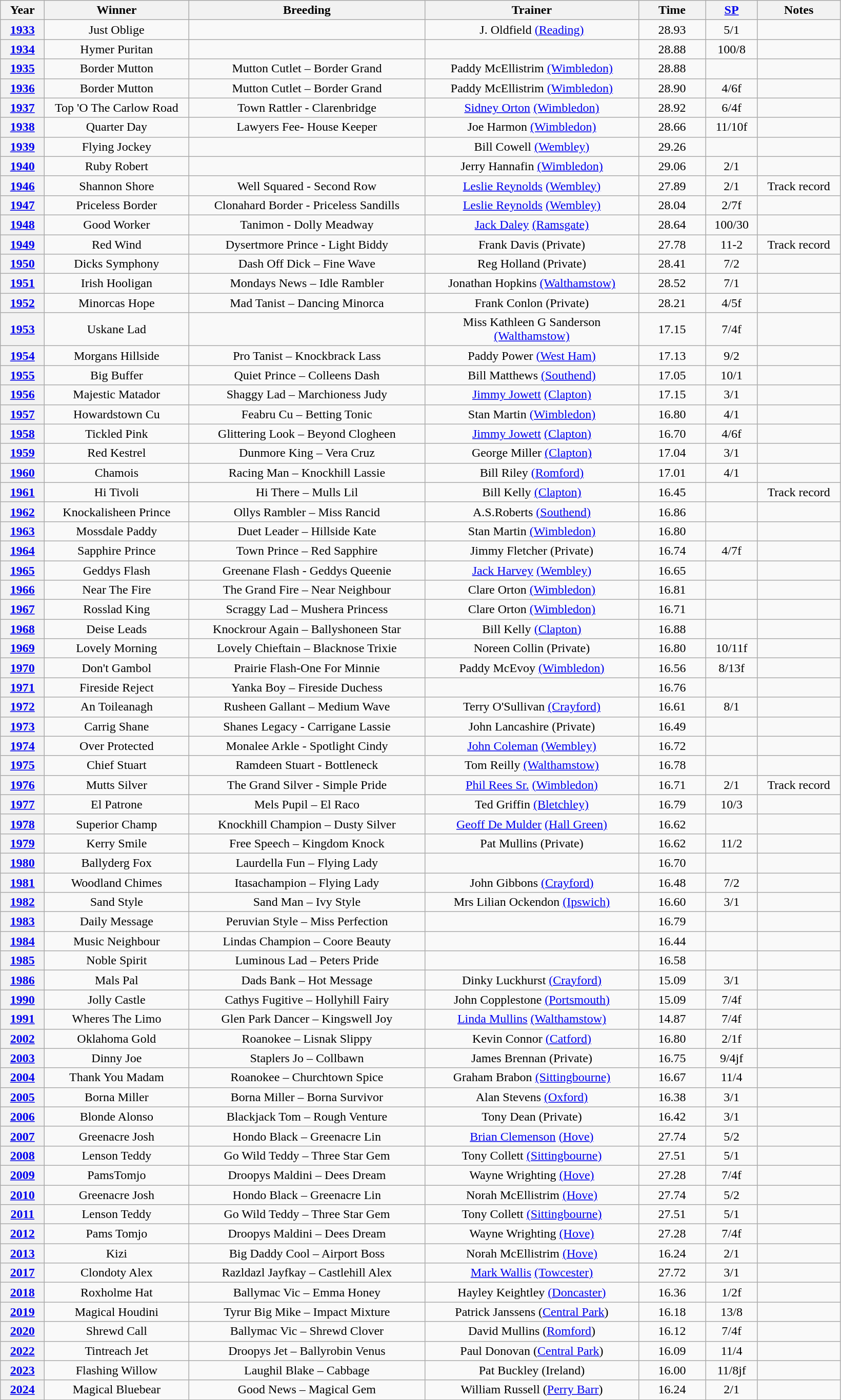<table class="wikitable" style="text-align:center">
<tr>
<th width=50>Year</th>
<th width=180>Winner</th>
<th width=300>Breeding</th>
<th width=270>Trainer</th>
<th width=80>Time</th>
<th width=60><a href='#'>SP</a></th>
<th width=100>Notes</th>
</tr>
<tr>
<th><a href='#'>1933</a></th>
<td>Just Oblige</td>
<td></td>
<td>J. Oldfield <a href='#'>(Reading)</a></td>
<td>28.93</td>
<td>5/1</td>
<td></td>
</tr>
<tr>
<th><a href='#'>1934</a></th>
<td>Hymer Puritan</td>
<td></td>
<td></td>
<td>28.88</td>
<td>100/8</td>
<td></td>
</tr>
<tr>
<th><a href='#'>1935</a></th>
<td>Border Mutton</td>
<td>Mutton Cutlet – Border Grand</td>
<td>Paddy McEllistrim <a href='#'>(Wimbledon)</a></td>
<td>28.88</td>
<td></td>
<td></td>
</tr>
<tr>
<th><a href='#'>1936</a></th>
<td>Border Mutton</td>
<td>Mutton Cutlet – Border Grand</td>
<td>Paddy McEllistrim <a href='#'>(Wimbledon)</a></td>
<td>28.90</td>
<td>4/6f</td>
<td></td>
</tr>
<tr>
<th><a href='#'>1937</a></th>
<td>Top 'O The Carlow Road</td>
<td>Town Rattler - Clarenbridge</td>
<td><a href='#'>Sidney Orton</a> <a href='#'>(Wimbledon)</a></td>
<td>28.92</td>
<td>6/4f</td>
<td></td>
</tr>
<tr>
<th><a href='#'>1938</a></th>
<td>Quarter Day</td>
<td>Lawyers Fee- House Keeper</td>
<td>Joe Harmon  <a href='#'>(Wimbledon)</a></td>
<td>28.66</td>
<td>11/10f</td>
<td></td>
</tr>
<tr>
<th><a href='#'>1939</a></th>
<td>Flying Jockey</td>
<td></td>
<td>Bill Cowell <a href='#'>(Wembley)</a></td>
<td>29.26</td>
<td></td>
<td></td>
</tr>
<tr>
<th><a href='#'>1940</a></th>
<td>Ruby Robert</td>
<td></td>
<td>Jerry Hannafin <a href='#'>(Wimbledon)</a></td>
<td>29.06</td>
<td>2/1</td>
<td></td>
</tr>
<tr>
<th><a href='#'>1946</a></th>
<td>Shannon Shore</td>
<td>Well Squared - Second Row</td>
<td><a href='#'>Leslie Reynolds</a> <a href='#'>(Wembley)</a></td>
<td>27.89</td>
<td>2/1</td>
<td>Track record</td>
</tr>
<tr>
<th><a href='#'>1947</a></th>
<td>Priceless Border</td>
<td>Clonahard Border - Priceless Sandills</td>
<td><a href='#'>Leslie Reynolds</a> <a href='#'>(Wembley)</a></td>
<td>28.04</td>
<td>2/7f</td>
<td></td>
</tr>
<tr>
<th><a href='#'>1948</a></th>
<td>Good Worker</td>
<td>Tanimon - Dolly Meadway</td>
<td><a href='#'>Jack Daley</a> <a href='#'>(Ramsgate)</a></td>
<td>28.64</td>
<td>100/30</td>
<td></td>
</tr>
<tr>
<th><a href='#'>1949</a></th>
<td>Red Wind</td>
<td>Dysertmore Prince - Light Biddy</td>
<td>Frank Davis (Private)</td>
<td>27.78</td>
<td>11-2</td>
<td>Track record</td>
</tr>
<tr>
<th><a href='#'>1950</a></th>
<td>Dicks Symphony</td>
<td>Dash Off Dick – Fine Wave</td>
<td>Reg Holland (Private)</td>
<td>28.41</td>
<td>7/2</td>
<td></td>
</tr>
<tr>
<th><a href='#'>1951</a></th>
<td>Irish Hooligan</td>
<td>Mondays News – Idle Rambler</td>
<td>Jonathan Hopkins <a href='#'>(Walthamstow)</a></td>
<td>28.52</td>
<td>7/1</td>
<td></td>
</tr>
<tr>
<th><a href='#'>1952</a></th>
<td>Minorcas Hope</td>
<td>Mad Tanist – Dancing Minorca</td>
<td>Frank Conlon (Private)</td>
<td>28.21</td>
<td>4/5f</td>
<td></td>
</tr>
<tr>
<th><a href='#'>1953</a></th>
<td>Uskane Lad</td>
<td></td>
<td>Miss Kathleen G Sanderson <a href='#'>(Walthamstow)</a></td>
<td>17.15</td>
<td>7/4f</td>
<td></td>
</tr>
<tr>
<th><a href='#'>1954</a></th>
<td>Morgans Hillside</td>
<td>Pro Tanist – Knockbrack Lass</td>
<td>Paddy Power <a href='#'>(West Ham)</a></td>
<td>17.13</td>
<td>9/2</td>
<td></td>
</tr>
<tr>
<th><a href='#'>1955</a></th>
<td>Big Buffer</td>
<td>Quiet Prince – Colleens Dash</td>
<td>Bill Matthews <a href='#'>(Southend)</a></td>
<td>17.05</td>
<td>10/1</td>
<td></td>
</tr>
<tr>
<th><a href='#'>1956</a></th>
<td>Majestic Matador</td>
<td>Shaggy Lad – Marchioness Judy</td>
<td><a href='#'>Jimmy Jowett</a> <a href='#'>(Clapton)</a></td>
<td>17.15</td>
<td>3/1</td>
<td></td>
</tr>
<tr>
<th><a href='#'>1957</a></th>
<td>Howardstown Cu</td>
<td>Feabru Cu – Betting Tonic</td>
<td>Stan Martin <a href='#'>(Wimbledon)</a></td>
<td>16.80</td>
<td>4/1</td>
<td></td>
</tr>
<tr>
<th><a href='#'>1958</a></th>
<td>Tickled Pink</td>
<td>Glittering Look – Beyond Clogheen</td>
<td><a href='#'>Jimmy Jowett</a> <a href='#'>(Clapton)</a></td>
<td>16.70</td>
<td>4/6f</td>
<td></td>
</tr>
<tr>
<th><a href='#'>1959</a></th>
<td>Red Kestrel</td>
<td>Dunmore King – Vera Cruz</td>
<td>George Miller <a href='#'>(Clapton)</a></td>
<td>17.04</td>
<td>3/1</td>
<td></td>
</tr>
<tr>
<th><a href='#'>1960</a></th>
<td>Chamois</td>
<td>Racing Man – Knockhill Lassie</td>
<td>Bill Riley <a href='#'>(Romford)</a></td>
<td>17.01</td>
<td>4/1</td>
<td></td>
</tr>
<tr>
<th><a href='#'>1961</a></th>
<td>Hi Tivoli</td>
<td>Hi There – Mulls Lil</td>
<td>Bill Kelly <a href='#'>(Clapton)</a></td>
<td>16.45</td>
<td></td>
<td>Track record</td>
</tr>
<tr>
<th><a href='#'>1962</a></th>
<td>Knockalisheen Prince</td>
<td>Ollys Rambler – Miss Rancid</td>
<td>A.S.Roberts <a href='#'>(Southend)</a></td>
<td>16.86</td>
<td></td>
<td></td>
</tr>
<tr>
<th><a href='#'>1963</a></th>
<td>Mossdale Paddy</td>
<td>Duet Leader – Hillside Kate</td>
<td>Stan Martin <a href='#'>(Wimbledon)</a></td>
<td>16.80</td>
<td></td>
<td></td>
</tr>
<tr>
<th><a href='#'>1964</a></th>
<td>Sapphire Prince</td>
<td>Town Prince – Red Sapphire</td>
<td>Jimmy Fletcher (Private)</td>
<td>16.74</td>
<td>4/7f</td>
<td></td>
</tr>
<tr>
<th><a href='#'>1965</a></th>
<td>Geddys Flash</td>
<td>Greenane Flash - Geddys Queenie</td>
<td><a href='#'>Jack Harvey</a> <a href='#'>(Wembley)</a></td>
<td>16.65</td>
<td></td>
<td></td>
</tr>
<tr>
<th><a href='#'>1966</a></th>
<td>Near The Fire</td>
<td>The Grand Fire – Near Neighbour</td>
<td>Clare Orton <a href='#'>(Wimbledon)</a></td>
<td>16.81</td>
<td></td>
<td></td>
</tr>
<tr>
<th><a href='#'>1967</a></th>
<td>Rosslad King</td>
<td>Scraggy Lad – Mushera Princess</td>
<td>Clare Orton <a href='#'>(Wimbledon)</a></td>
<td>16.71</td>
<td></td>
<td></td>
</tr>
<tr>
<th><a href='#'>1968</a></th>
<td>Deise Leads</td>
<td>Knockrour Again – Ballyshoneen Star</td>
<td>Bill Kelly <a href='#'>(Clapton)</a></td>
<td>16.88</td>
<td></td>
<td></td>
</tr>
<tr>
<th><a href='#'>1969</a></th>
<td>Lovely Morning</td>
<td>Lovely Chieftain – Blacknose Trixie</td>
<td>Noreen Collin (Private)</td>
<td>16.80</td>
<td>10/11f</td>
<td></td>
</tr>
<tr>
<th><a href='#'>1970</a></th>
<td>Don't Gambol</td>
<td>Prairie Flash-One For Minnie</td>
<td>Paddy McEvoy <a href='#'>(Wimbledon)</a></td>
<td>16.56</td>
<td>8/13f</td>
<td></td>
</tr>
<tr>
<th><a href='#'>1971</a></th>
<td>Fireside Reject</td>
<td>Yanka Boy – Fireside Duchess</td>
<td></td>
<td>16.76</td>
<td></td>
<td></td>
</tr>
<tr>
<th><a href='#'>1972</a></th>
<td>An Toileanagh</td>
<td>Rusheen Gallant – Medium Wave</td>
<td>Terry O'Sullivan <a href='#'>(Crayford)</a></td>
<td>16.61</td>
<td>8/1</td>
<td></td>
</tr>
<tr>
<th><a href='#'>1973</a></th>
<td>Carrig Shane</td>
<td>Shanes Legacy - Carrigane Lassie</td>
<td>John Lancashire (Private)</td>
<td>16.49</td>
<td></td>
<td></td>
</tr>
<tr>
<th><a href='#'>1974</a></th>
<td>Over Protected</td>
<td>Monalee Arkle - Spotlight Cindy</td>
<td><a href='#'>John Coleman</a> <a href='#'>(Wembley)</a></td>
<td>16.72</td>
<td></td>
<td></td>
</tr>
<tr>
<th><a href='#'>1975</a></th>
<td>Chief Stuart</td>
<td>Ramdeen Stuart - Bottleneck</td>
<td>Tom Reilly <a href='#'>(Walthamstow)</a></td>
<td>16.78</td>
<td></td>
<td></td>
</tr>
<tr>
<th><a href='#'>1976</a></th>
<td>Mutts Silver</td>
<td>The Grand Silver - Simple Pride</td>
<td><a href='#'>Phil Rees Sr.</a> <a href='#'>(Wimbledon)</a></td>
<td>16.71</td>
<td>2/1</td>
<td>Track record</td>
</tr>
<tr>
<th><a href='#'>1977</a></th>
<td>El Patrone</td>
<td>Mels Pupil – El Raco</td>
<td>Ted Griffin <a href='#'>(Bletchley)</a></td>
<td>16.79</td>
<td>10/3</td>
<td></td>
</tr>
<tr>
<th><a href='#'>1978</a></th>
<td>Superior Champ</td>
<td>Knockhill Champion – Dusty Silver</td>
<td><a href='#'>Geoff De Mulder</a> <a href='#'>(Hall Green)</a></td>
<td>16.62</td>
<td></td>
<td></td>
</tr>
<tr>
<th><a href='#'>1979</a></th>
<td>Kerry Smile</td>
<td>Free Speech – Kingdom Knock</td>
<td>Pat Mullins (Private)</td>
<td>16.62</td>
<td>11/2</td>
<td></td>
</tr>
<tr>
<th><a href='#'>1980</a></th>
<td>Ballyderg Fox</td>
<td>Laurdella Fun – Flying Lady</td>
<td></td>
<td>16.70</td>
<td></td>
<td></td>
</tr>
<tr>
<th><a href='#'>1981</a></th>
<td>Woodland Chimes</td>
<td>Itasachampion – Flying Lady</td>
<td>John Gibbons <a href='#'>(Crayford)</a></td>
<td>16.48</td>
<td>7/2</td>
<td></td>
</tr>
<tr>
<th><a href='#'>1982</a></th>
<td>Sand Style</td>
<td>Sand Man – Ivy Style</td>
<td>Mrs Lilian Ockendon <a href='#'>(Ipswich)</a></td>
<td>16.60</td>
<td>3/1</td>
<td></td>
</tr>
<tr>
<th><a href='#'>1983</a></th>
<td>Daily Message</td>
<td>Peruvian Style – Miss Perfection</td>
<td></td>
<td>16.79</td>
<td></td>
<td></td>
</tr>
<tr>
<th><a href='#'>1984</a></th>
<td>Music Neighbour</td>
<td>Lindas Champion – Coore Beauty</td>
<td></td>
<td>16.44</td>
<td></td>
<td></td>
</tr>
<tr>
<th><a href='#'>1985</a></th>
<td>Noble Spirit</td>
<td>Luminous Lad – Peters Pride</td>
<td></td>
<td>16.58</td>
<td></td>
<td></td>
</tr>
<tr>
<th><a href='#'>1986</a></th>
<td>Mals Pal</td>
<td>Dads Bank – Hot Message</td>
<td>Dinky Luckhurst <a href='#'>(Crayford)</a></td>
<td>15.09</td>
<td>3/1</td>
<td></td>
</tr>
<tr>
<th><a href='#'>1990</a></th>
<td>Jolly Castle</td>
<td>Cathys Fugitive – Hollyhill Fairy</td>
<td>John Copplestone <a href='#'>(Portsmouth)</a></td>
<td>15.09</td>
<td>7/4f</td>
<td></td>
</tr>
<tr>
<th><a href='#'>1991</a></th>
<td>Wheres The Limo</td>
<td>Glen Park Dancer – Kingswell Joy</td>
<td><a href='#'>Linda Mullins</a> <a href='#'>(Walthamstow)</a></td>
<td>14.87</td>
<td>7/4f</td>
<td></td>
</tr>
<tr>
<th><a href='#'>2002</a></th>
<td>Oklahoma Gold</td>
<td>Roanokee – Lisnak Slippy</td>
<td>Kevin Connor <a href='#'>(Catford)</a></td>
<td>16.80</td>
<td>2/1f</td>
<td></td>
</tr>
<tr>
<th><a href='#'>2003</a></th>
<td>Dinny Joe</td>
<td>Staplers Jo – Collbawn</td>
<td>James Brennan (Private)</td>
<td>16.75</td>
<td>9/4jf</td>
<td></td>
</tr>
<tr>
<th><a href='#'>2004</a></th>
<td>Thank You Madam</td>
<td>Roanokee – Churchtown Spice</td>
<td>Graham Brabon <a href='#'>(Sittingbourne)</a></td>
<td>16.67</td>
<td>11/4</td>
<td></td>
</tr>
<tr>
<th><a href='#'>2005</a></th>
<td>Borna Miller</td>
<td>Borna Miller – Borna Survivor</td>
<td>Alan Stevens <a href='#'>(Oxford)</a></td>
<td>16.38</td>
<td>3/1</td>
<td></td>
</tr>
<tr>
<th><a href='#'>2006</a></th>
<td>Blonde Alonso</td>
<td>Blackjack Tom – Rough Venture</td>
<td>Tony Dean (Private)</td>
<td>16.42</td>
<td>3/1</td>
<td></td>
</tr>
<tr>
<th><a href='#'>2007</a></th>
<td>Greenacre Josh</td>
<td>Hondo Black – Greenacre Lin</td>
<td><a href='#'>Brian Clemenson</a> <a href='#'>(Hove)</a></td>
<td>27.74</td>
<td>5/2</td>
<td></td>
</tr>
<tr>
<th><a href='#'>2008</a></th>
<td>Lenson Teddy</td>
<td>Go Wild Teddy – Three Star Gem</td>
<td>Tony Collett <a href='#'>(Sittingbourne)</a></td>
<td>27.51</td>
<td>5/1</td>
<td></td>
</tr>
<tr>
<th><a href='#'>2009</a></th>
<td>PamsTomjo</td>
<td>Droopys Maldini – Dees Dream</td>
<td>Wayne Wrighting <a href='#'>(Hove)</a></td>
<td>27.28</td>
<td>7/4f</td>
<td></td>
</tr>
<tr>
<th><a href='#'>2010</a></th>
<td>Greenacre Josh	</td>
<td>Hondo Black – Greenacre Lin</td>
<td>Norah McEllistrim <a href='#'>(Hove)</a></td>
<td>27.74</td>
<td>5/2</td>
<td></td>
</tr>
<tr>
<th><a href='#'>2011</a></th>
<td>Lenson Teddy </td>
<td>Go Wild Teddy – Three Star Gem</td>
<td>Tony Collett <a href='#'>(Sittingbourne)</a></td>
<td>27.51</td>
<td>5/1</td>
<td></td>
</tr>
<tr>
<th><a href='#'>2012</a></th>
<td>Pams Tomjo </td>
<td>Droopys Maldini – Dees Dream</td>
<td>Wayne Wrighting <a href='#'>(Hove)</a></td>
<td>27.28</td>
<td>7/4f</td>
<td></td>
</tr>
<tr>
<th><a href='#'>2013</a></th>
<td>Kizi </td>
<td>Big Daddy Cool – Airport Boss</td>
<td>Norah McEllistrim <a href='#'>(Hove)</a></td>
<td>16.24</td>
<td>2/1</td>
<td></td>
</tr>
<tr>
<th><a href='#'>2017</a></th>
<td>Clondoty Alex </td>
<td>Razldazl Jayfkay – Castlehill Alex</td>
<td><a href='#'>Mark Wallis</a> <a href='#'>(Towcester)</a></td>
<td>27.72</td>
<td>3/1</td>
<td></td>
</tr>
<tr>
<th><a href='#'>2018</a></th>
<td>Roxholme Hat</td>
<td>Ballymac Vic – Emma Honey</td>
<td>Hayley Keightley <a href='#'>(Doncaster)</a></td>
<td>16.36</td>
<td>1/2f</td>
<td></td>
</tr>
<tr>
<th><a href='#'>2019</a></th>
<td>Magical Houdini</td>
<td>Tyrur Big Mike – Impact Mixture</td>
<td>Patrick Janssens (<a href='#'>Central Park</a>)</td>
<td>16.18</td>
<td>13/8</td>
<td></td>
</tr>
<tr>
<th><a href='#'>2020</a></th>
<td>Shrewd Call</td>
<td>Ballymac Vic – Shrewd Clover</td>
<td>David Mullins (<a href='#'>Romford</a>)</td>
<td>16.12</td>
<td>7/4f</td>
<td></td>
</tr>
<tr>
<th><a href='#'>2022</a></th>
<td>Tintreach Jet</td>
<td>Droopys Jet – Ballyrobin Venus</td>
<td>Paul Donovan (<a href='#'>Central Park</a>)</td>
<td>16.09</td>
<td>11/4</td>
<td></td>
</tr>
<tr>
<th><a href='#'>2023</a></th>
<td>Flashing Willow</td>
<td>Laughil Blake – Cabbage</td>
<td>Pat Buckley (Ireland)</td>
<td>16.00</td>
<td>11/8jf</td>
<td></td>
</tr>
<tr>
<th><a href='#'>2024</a></th>
<td>Magical Bluebear</td>
<td>Good News – Magical Gem</td>
<td>William Russell (<a href='#'>Perry Barr</a>)</td>
<td>16.24</td>
<td>2/1</td>
</tr>
</table>
